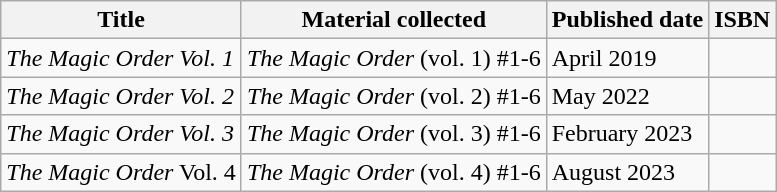<table class="wikitable">
<tr>
<th>Title</th>
<th>Material collected</th>
<th>Published date</th>
<th>ISBN</th>
</tr>
<tr>
<td><em>The Magic Order Vol. 1</em></td>
<td><em>The Magic Order</em> (vol. 1) #1-6</td>
<td>April 2019</td>
<td></td>
</tr>
<tr>
<td><em>The Magic Order Vol. 2</em></td>
<td><em>The Magic Order</em> (vol. 2) #1-6</td>
<td>May 2022</td>
<td></td>
</tr>
<tr>
<td><em>The Magic Order Vol. 3</em></td>
<td><em>The Magic Order</em> (vol. 3) #1-6</td>
<td>February 2023</td>
<td></td>
</tr>
<tr>
<td><em>The Magic Order</em> Vol. 4</td>
<td><em>The Magic Order</em> (vol. 4) #1-6</td>
<td>August 2023</td>
<td></td>
</tr>
</table>
